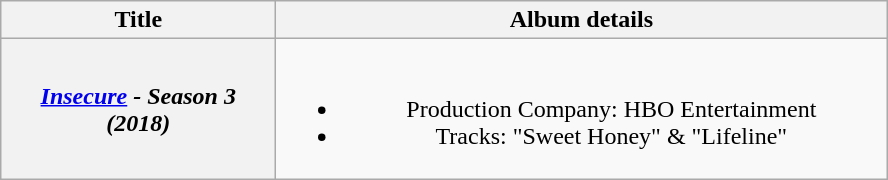<table class="wikitable plainrowheaders" style="text-align:center;">
<tr>
<th scope="col" style="width:11em;">Title</th>
<th scope="col" style="width:25em;">Album details</th>
</tr>
<tr>
<th scope="row"><em><a href='#'>Insecure</a> - Season 3 (2018)</em></th>
<td><br><ul><li>Production Company: HBO Entertainment</li><li>Tracks: "Sweet Honey" & "Lifeline"</li></ul></td>
</tr>
</table>
